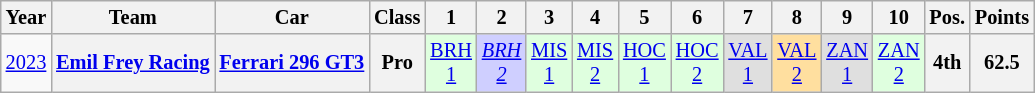<table class="wikitable" border="1" style="text-align:center; font-size:85%;">
<tr>
<th>Year</th>
<th>Team</th>
<th>Car</th>
<th>Class</th>
<th>1</th>
<th>2</th>
<th>3</th>
<th>4</th>
<th>5</th>
<th>6</th>
<th>7</th>
<th>8</th>
<th>9</th>
<th>10</th>
<th>Pos.</th>
<th>Points</th>
</tr>
<tr>
<td><a href='#'>2023</a></td>
<th nowrap><a href='#'>Emil Frey Racing</a></th>
<th nowrap><a href='#'>Ferrari 296 GT3</a></th>
<th>Pro</th>
<td style="background:#DFFFDF;"><a href='#'>BRH<br>1</a><br></td>
<td style="background:#CFCFFF;"><em><a href='#'>BRH<br>2</a></em><br></td>
<td style="background:#DFFFDF;"><a href='#'>MIS<br>1</a><br></td>
<td style="background:#DFFFDF;"><a href='#'>MIS<br>2</a><br></td>
<td style="background:#DFFFDF;"><a href='#'>HOC<br>1</a><br></td>
<td style="background:#DFFFDF;"><a href='#'>HOC<br>2</a><br></td>
<td style="background:#DFDFDF;"><a href='#'>VAL<br>1</a><br></td>
<td style="background:#FFDF9F;"><a href='#'>VAL<br>2</a><br></td>
<td style="background:#DFDFDF;"><a href='#'>ZAN<br>1</a><br></td>
<td style="background:#DFFFDF;"><a href='#'>ZAN<br>2</a><br></td>
<th>4th</th>
<th>62.5</th>
</tr>
</table>
